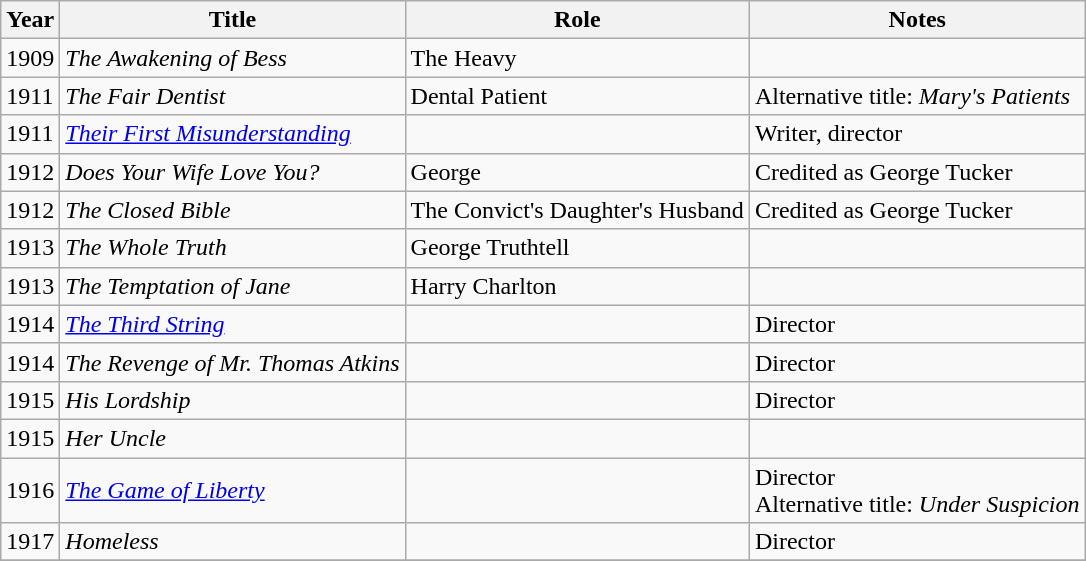<table class="wikitable sortable">
<tr>
<th>Year</th>
<th>Title</th>
<th>Role</th>
<th class="unsortable">Notes</th>
</tr>
<tr>
<td>1909</td>
<td><em>The Awakening of Bess</em></td>
<td>The Heavy</td>
<td></td>
</tr>
<tr>
<td>1911</td>
<td><em>The Fair Dentist</em></td>
<td>Dental Patient</td>
<td>Alternative title: <em>Mary's Patients</em></td>
</tr>
<tr>
<td>1911</td>
<td><em><a href='#'>Their First Misunderstanding</a></em></td>
<td></td>
<td>Writer, director</td>
</tr>
<tr>
<td>1912</td>
<td><em>Does Your Wife Love You?</em></td>
<td>George</td>
<td>Credited as George Tucker</td>
</tr>
<tr>
<td>1912</td>
<td><em>The Closed Bible</em></td>
<td>The Convict's Daughter's Husband</td>
<td>Credited as George Tucker</td>
</tr>
<tr>
<td>1913</td>
<td><em>The Whole Truth</em></td>
<td>George Truthtell</td>
<td></td>
</tr>
<tr>
<td>1913</td>
<td><em>The Temptation of Jane</em></td>
<td>Harry Charlton</td>
<td></td>
</tr>
<tr>
<td>1914</td>
<td><em><a href='#'>The Third String</a></em></td>
<td></td>
<td>Director</td>
</tr>
<tr>
<td>1914</td>
<td><em>The Revenge of Mr. Thomas Atkins</em></td>
<td></td>
<td>Director</td>
</tr>
<tr>
<td>1915</td>
<td><em>His Lordship</em></td>
<td></td>
<td>Director</td>
</tr>
<tr>
<td>1915</td>
<td><em>Her Uncle</em></td>
<td></td>
<td></td>
</tr>
<tr>
<td>1916</td>
<td><em><a href='#'>The Game of Liberty</a></em></td>
<td></td>
<td>Director<br>Alternative title: <em>Under Suspicion</em></td>
</tr>
<tr>
<td>1917</td>
<td><em>Homeless</em></td>
<td></td>
<td>Director</td>
</tr>
<tr>
</tr>
</table>
